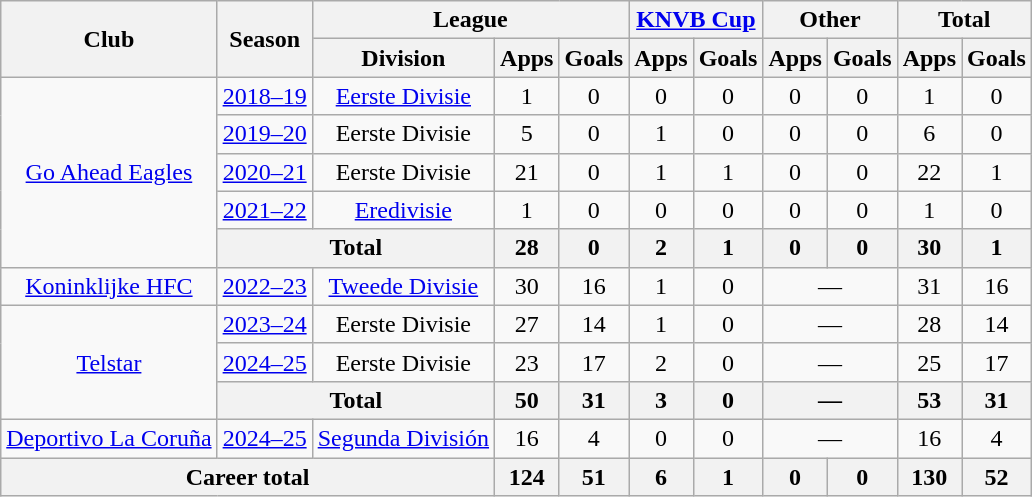<table class="wikitable" style="text-align: center">
<tr>
<th rowspan="2">Club</th>
<th rowspan="2">Season</th>
<th colspan="3">League</th>
<th colspan="2"><a href='#'>KNVB Cup</a></th>
<th colspan="2">Other</th>
<th colspan="2">Total</th>
</tr>
<tr>
<th>Division</th>
<th>Apps</th>
<th>Goals</th>
<th>Apps</th>
<th>Goals</th>
<th>Apps</th>
<th>Goals</th>
<th>Apps</th>
<th>Goals</th>
</tr>
<tr>
<td rowspan="5"><a href='#'>Go Ahead Eagles</a></td>
<td><a href='#'>2018–19</a></td>
<td><a href='#'>Eerste Divisie</a></td>
<td>1</td>
<td>0</td>
<td>0</td>
<td>0</td>
<td>0</td>
<td>0</td>
<td>1</td>
<td>0</td>
</tr>
<tr>
<td><a href='#'>2019–20</a></td>
<td>Eerste Divisie</td>
<td>5</td>
<td>0</td>
<td>1</td>
<td>0</td>
<td>0</td>
<td>0</td>
<td>6</td>
<td>0</td>
</tr>
<tr>
<td><a href='#'>2020–21</a></td>
<td>Eerste Divisie</td>
<td>21</td>
<td>0</td>
<td>1</td>
<td>1</td>
<td>0</td>
<td>0</td>
<td>22</td>
<td>1</td>
</tr>
<tr>
<td><a href='#'>2021–22</a></td>
<td><a href='#'>Eredivisie</a></td>
<td>1</td>
<td>0</td>
<td>0</td>
<td>0</td>
<td>0</td>
<td>0</td>
<td>1</td>
<td>0</td>
</tr>
<tr>
<th colspan="2">Total</th>
<th>28</th>
<th>0</th>
<th>2</th>
<th>1</th>
<th>0</th>
<th>0</th>
<th>30</th>
<th>1</th>
</tr>
<tr>
<td><a href='#'>Koninklijke HFC</a></td>
<td><a href='#'>2022–23</a></td>
<td><a href='#'>Tweede Divisie</a></td>
<td>30</td>
<td>16</td>
<td>1</td>
<td>0</td>
<td colspan="2">—</td>
<td>31</td>
<td>16</td>
</tr>
<tr>
<td rowspan="3"><a href='#'>Telstar</a></td>
<td><a href='#'>2023–24</a></td>
<td>Eerste Divisie</td>
<td>27</td>
<td>14</td>
<td>1</td>
<td>0</td>
<td colspan="2">—</td>
<td>28</td>
<td>14</td>
</tr>
<tr>
<td><a href='#'>2024–25</a></td>
<td>Eerste Divisie</td>
<td>23</td>
<td>17</td>
<td>2</td>
<td>0</td>
<td colspan="2">—</td>
<td>25</td>
<td>17</td>
</tr>
<tr>
<th colspan="2">Total</th>
<th>50</th>
<th>31</th>
<th>3</th>
<th>0</th>
<th colspan="2">—</th>
<th>53</th>
<th>31</th>
</tr>
<tr>
<td><a href='#'>Deportivo La Coruña</a></td>
<td><a href='#'>2024–25</a></td>
<td><a href='#'>Segunda División</a></td>
<td>16</td>
<td>4</td>
<td>0</td>
<td>0</td>
<td colspan="2">—</td>
<td>16</td>
<td>4</td>
</tr>
<tr>
<th colspan="3">Career total</th>
<th>124</th>
<th>51</th>
<th>6</th>
<th>1</th>
<th>0</th>
<th>0</th>
<th>130</th>
<th>52</th>
</tr>
</table>
